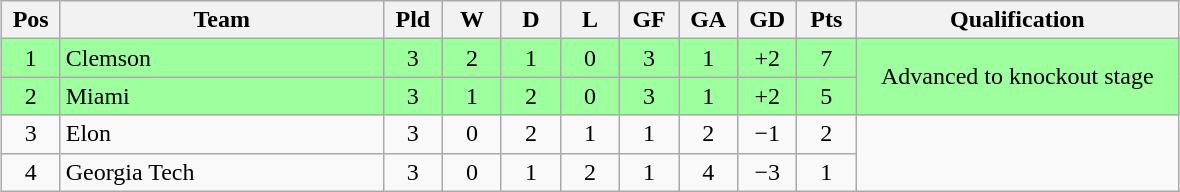<table class="wikitable" style="text-align:center; margin: 1em auto">
<tr>
<th style="width:2em">Pos</th>
<th style="width:13em">Team</th>
<th style="width:2em">Pld</th>
<th style="width:2em">W</th>
<th style="width:2em">D</th>
<th style="width:2em">L</th>
<th style="width:2em">GF</th>
<th style="width:2em">GA</th>
<th style="width:2em">GD</th>
<th style="width:2em">Pts</th>
<th style="width:13em">Qualification</th>
</tr>
<tr bgcolor="#9eff9e">
<td>1</td>
<td style="text-align:left">Clemson</td>
<td>3</td>
<td>2</td>
<td>1</td>
<td>0</td>
<td>3</td>
<td>1</td>
<td>+2</td>
<td>7</td>
<td rowspan="2">Advanced to knockout stage</td>
</tr>
<tr bgcolor="#9eff9e">
<td>2</td>
<td style="text-align:left">Miami</td>
<td>3</td>
<td>1</td>
<td>2</td>
<td>0</td>
<td>3</td>
<td>1</td>
<td>+2</td>
<td>5</td>
</tr>
<tr>
<td>3</td>
<td style="text-align:left">Elon</td>
<td>3</td>
<td>0</td>
<td>2</td>
<td>1</td>
<td>1</td>
<td>2</td>
<td>−1</td>
<td>2</td>
<td rowspan="2"></td>
</tr>
<tr>
<td>4</td>
<td style="text-align:left">Georgia Tech</td>
<td>3</td>
<td>0</td>
<td>1</td>
<td>2</td>
<td>1</td>
<td>4</td>
<td>−3</td>
<td>1</td>
</tr>
</table>
